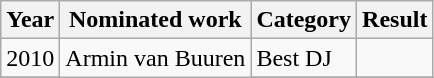<table class=wikitable>
<tr>
<th>Year</th>
<th>Nominated work</th>
<th>Category</th>
<th>Result</th>
</tr>
<tr>
<td>2010</td>
<td rowspan="7">Armin van Buuren</td>
<td>Best DJ</td>
<td></td>
</tr>
<tr>
</tr>
</table>
